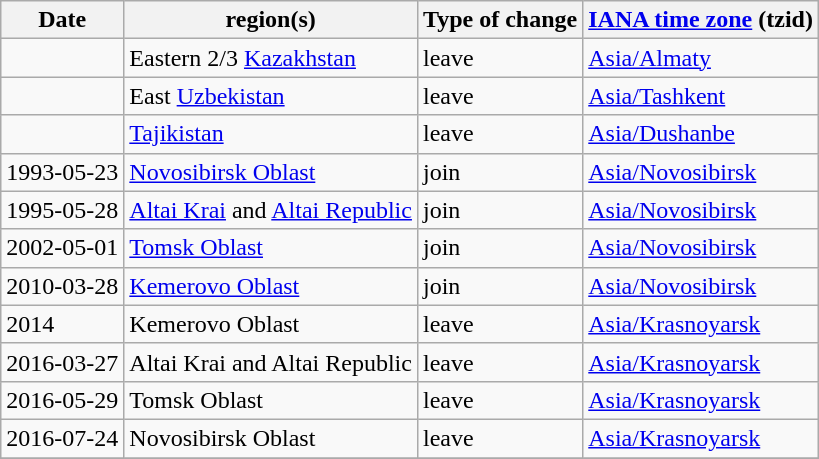<table class="wikitable sortable">
<tr>
<th>Date</th>
<th>region(s)</th>
<th>Type of change</th>
<th><a href='#'>IANA time zone</a> (tzid)</th>
</tr>
<tr>
<td></td>
<td>Eastern 2/3 <a href='#'>Kazakhstan</a></td>
<td>leave</td>
<td><a href='#'>Asia/Almaty</a></td>
</tr>
<tr>
<td></td>
<td>East <a href='#'>Uzbekistan</a></td>
<td>leave</td>
<td><a href='#'>Asia/Tashkent</a></td>
</tr>
<tr>
<td></td>
<td><a href='#'>Tajikistan</a></td>
<td>leave</td>
<td><a href='#'>Asia/Dushanbe</a></td>
</tr>
<tr>
<td>1993-05-23</td>
<td><a href='#'>Novosibirsk Oblast</a>  </td>
<td>join</td>
<td><a href='#'>Asia/Novosibirsk</a></td>
</tr>
<tr>
<td>1995-05-28</td>
<td><a href='#'>Altai Krai</a> and <a href='#'>Altai Republic</a>  </td>
<td>join</td>
<td><a href='#'>Asia/Novosibirsk</a></td>
</tr>
<tr>
<td>2002-05-01</td>
<td><a href='#'>Tomsk Oblast</a></td>
<td>join</td>
<td><a href='#'>Asia/Novosibirsk</a></td>
</tr>
<tr>
<td>2010-03-28</td>
<td><a href='#'>Kemerovo Oblast</a></td>
<td>join</td>
<td><a href='#'>Asia/Novosibirsk</a></td>
</tr>
<tr>
<td>2014</td>
<td>Kemerovo Oblast</td>
<td>leave</td>
<td><a href='#'>Asia/Krasnoyarsk</a></td>
</tr>
<tr>
<td>2016-03-27</td>
<td>Altai Krai and Altai Republic</td>
<td>leave</td>
<td><a href='#'>Asia/Krasnoyarsk</a></td>
</tr>
<tr>
<td>2016-05-29</td>
<td>Tomsk Oblast</td>
<td>leave</td>
<td><a href='#'>Asia/Krasnoyarsk</a></td>
</tr>
<tr>
<td>2016-07-24</td>
<td>Novosibirsk Oblast</td>
<td>leave</td>
<td><a href='#'>Asia/Krasnoyarsk</a></td>
</tr>
<tr>
</tr>
</table>
